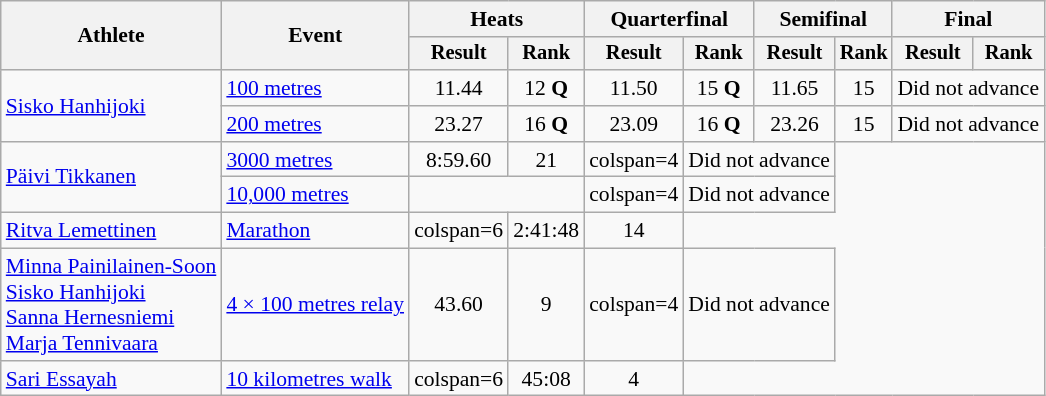<table class="wikitable" style="font-size:90%">
<tr>
<th rowspan="2">Athlete</th>
<th rowspan="2">Event</th>
<th colspan="2">Heats</th>
<th colspan="2">Quarterfinal</th>
<th colspan="2">Semifinal</th>
<th colspan="2">Final</th>
</tr>
<tr style="font-size:95%">
<th>Result</th>
<th>Rank</th>
<th>Result</th>
<th>Rank</th>
<th>Result</th>
<th>Rank</th>
<th>Result</th>
<th>Rank</th>
</tr>
<tr align=center>
<td align=left rowspan=2><a href='#'>Sisko Hanhijoki</a></td>
<td align=left><a href='#'>100 metres</a></td>
<td>11.44</td>
<td>12 <strong>Q</strong></td>
<td>11.50</td>
<td>15 <strong>Q</strong></td>
<td>11.65</td>
<td>15</td>
<td colspan=2>Did not advance</td>
</tr>
<tr align=center>
<td align=left><a href='#'>200 metres</a></td>
<td>23.27</td>
<td>16 <strong>Q</strong></td>
<td>23.09</td>
<td>16 <strong>Q</strong></td>
<td>23.26</td>
<td>15</td>
<td colspan=2>Did not advance</td>
</tr>
<tr align=center>
<td align=left rowspan=2><a href='#'>Päivi Tikkanen</a></td>
<td align=left><a href='#'>3000 metres</a></td>
<td>8:59.60</td>
<td>21</td>
<td>colspan=4</td>
<td colspan=2>Did not advance</td>
</tr>
<tr align=center>
<td align=left><a href='#'>10,000 metres</a></td>
<td colspan=2></td>
<td>colspan=4</td>
<td colspan=2>Did not advance</td>
</tr>
<tr align=center>
<td align=left><a href='#'>Ritva Lemettinen</a></td>
<td align=left><a href='#'>Marathon</a></td>
<td>colspan=6</td>
<td>2:41:48</td>
<td>14</td>
</tr>
<tr align=center>
<td align=left><a href='#'>Minna Painilainen-Soon</a><br><a href='#'>Sisko Hanhijoki</a><br><a href='#'>Sanna Hernesniemi</a><br><a href='#'>Marja Tennivaara</a></td>
<td align=left><a href='#'>4 × 100 metres relay</a></td>
<td>43.60</td>
<td>9</td>
<td>colspan=4</td>
<td colspan=2>Did not advance</td>
</tr>
<tr align=center>
<td align=left><a href='#'>Sari Essayah</a></td>
<td align=left><a href='#'>10 kilometres walk</a></td>
<td>colspan=6</td>
<td>45:08</td>
<td>4</td>
</tr>
</table>
